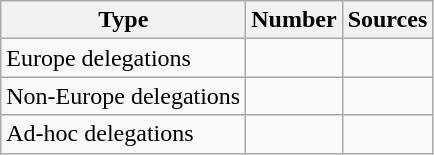<table class="wikitable">
<tr>
<th>Type</th>
<th>Number</th>
<th>Sources</th>
</tr>
<tr>
<td>Europe delegations</td>
<td></td>
<td></td>
</tr>
<tr>
<td>Non-Europe delegations</td>
<td></td>
<td></td>
</tr>
<tr>
<td>Ad-hoc delegations</td>
<td></td>
<td></td>
</tr>
</table>
